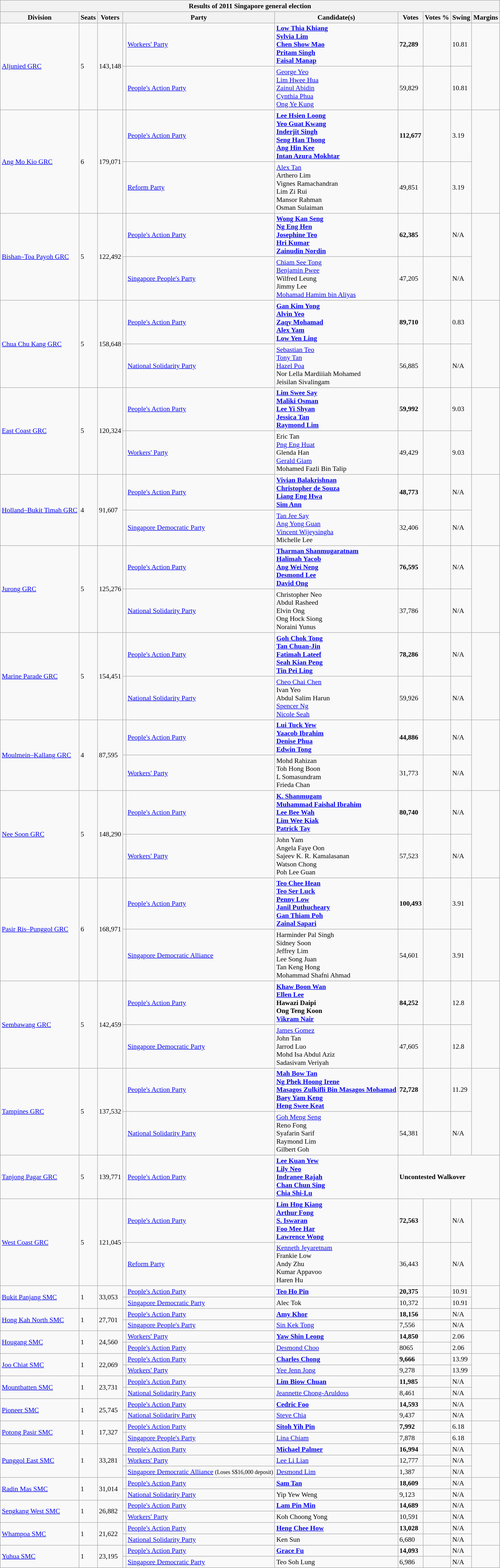<table class="wikitable sortable" style="font-size:90%">
<tr>
<th colspan =10>Results of 2011 Singapore general election</th>
</tr>
<tr>
<th>Division</th>
<th>Seats</th>
<th>Voters</th>
<th colspan=2>Party</th>
<th>Candidate(s)</th>
<th>Votes</th>
<th>Votes %</th>
<th>Swing</th>
<th>Margins</th>
</tr>
<tr>
<td rowspan=2><a href='#'>Aljunied GRC</a></td>
<td rowspan=2>5</td>
<td rowspan=2>143,148</td>
<td bgcolor=></td>
<td><a href='#'>Workers' Party</a></td>
<td><strong><a href='#'>Low Thia Khiang</a><br><a href='#'>Sylvia Lim</a><br><a href='#'>Chen Show Mao</a><br><a href='#'>Pritam Singh</a><br><a href='#'>Faisal Manap</a></strong></td>
<td><strong>72,289</strong></td>
<td></td>
<td>10.81</td>
<td rowspan=2><strong></strong></td>
</tr>
<tr>
<td bgcolor=></td>
<td><a href='#'>People's Action Party</a></td>
<td><a href='#'>George Yeo</a><br><a href='#'>Lim Hwee Hua</a><br><a href='#'>Zainul Abidin</a><br><a href='#'>Cynthia Phua</a><br><a href='#'>Ong Ye Kung</a></td>
<td>59,829</td>
<td></td>
<td>10.81</td>
</tr>
<tr>
<td rowspan=2><a href='#'>Ang Mo Kio GRC</a></td>
<td rowspan=2>6</td>
<td rowspan=2>179,071</td>
<td bgcolor=></td>
<td><a href='#'>People's Action Party</a></td>
<td><strong><a href='#'>Lee Hsien Loong</a><br><a href='#'>Yeo Guat Kwang</a><br><a href='#'>Inderjit Singh</a><br><a href='#'>Seng Han Thong</a><br><a href='#'>Ang Hin Kee</a><br><a href='#'>Intan Azura Mokhtar</a></strong></td>
<td><strong>112,677</strong></td>
<td></td>
<td>3.19</td>
<td rowspan=2><strong></strong></td>
</tr>
<tr>
<td bgcolor=></td>
<td><a href='#'>Reform Party</a></td>
<td><a href='#'>Alex Tan</a><br>Arthero Lim<br>Vignes Ramachandran<br>Lim Zi Rui<br>Mansor Rahman<br>Osman Sulaiman</td>
<td>49,851</td>
<td></td>
<td>3.19</td>
</tr>
<tr>
<td rowspan=2><a href='#'>Bishan–Toa Payoh GRC</a></td>
<td rowspan=2>5</td>
<td rowspan=2>122,492</td>
<td bgcolor=></td>
<td><a href='#'>People's Action Party</a></td>
<td><strong><a href='#'>Wong Kan Seng</a><br><a href='#'>Ng Eng Hen</a><br><a href='#'>Josephine Teo</a><br><a href='#'>Hri Kumar</a><br><a href='#'>Zainudin Nordin</a></strong></td>
<td><strong>62,385</strong></td>
<td></td>
<td>N/A</td>
<td rowspan=2><strong></strong></td>
</tr>
<tr>
<td bgcolor=></td>
<td><a href='#'>Singapore People's Party</a></td>
<td><a href='#'>Chiam See Tong</a><br><a href='#'>Benjamin Pwee</a><br>Wilfred Leung<br>Jimmy Lee<br><a href='#'>Mohamad Hamim bin Aliyas</a></td>
<td>47,205</td>
<td></td>
<td>N/A</td>
</tr>
<tr>
<td rowspan=2><a href='#'>Chua Chu Kang GRC</a></td>
<td rowspan=2>5</td>
<td rowspan=2>158,648</td>
<td bgcolor=></td>
<td><a href='#'>People's Action Party</a></td>
<td><strong><a href='#'>Gan Kim Yong</a><br><a href='#'>Alvin Yeo</a><br><a href='#'>Zaqy Mohamad</a><br><a href='#'>Alex Yam</a><br><a href='#'>Low Yen Ling</a></strong></td>
<td><strong>89,710</strong></td>
<td></td>
<td>0.83</td>
<td rowspan=2><strong></strong></td>
</tr>
<tr>
<td bgcolor=></td>
<td><a href='#'>National Solidarity Party</a></td>
<td><a href='#'>Sebastian Teo</a> <br><a href='#'>Tony Tan</a><br><a href='#'>Hazel Poa</a><br>Nor Lella Mardiiiah Mohamed<br>Jeisilan Sivalingam</td>
<td>56,885</td>
<td></td>
<td>N/A</td>
</tr>
<tr>
<td rowspan=2><a href='#'>East Coast GRC</a></td>
<td rowspan=2>5</td>
<td rowspan=2>120,324</td>
<td bgcolor=></td>
<td><a href='#'>People's Action Party</a></td>
<td><strong><a href='#'>Lim Swee Say</a><br><a href='#'>Maliki Osman</a><br><a href='#'>Lee Yi Shyan</a><br><a href='#'>Jessica Tan</a><br><a href='#'>Raymond Lim</a></strong></td>
<td><strong>59,992</strong></td>
<td></td>
<td>9.03</td>
<td rowspan=2><strong></strong></td>
</tr>
<tr>
<td bgcolor=></td>
<td><a href='#'>Workers' Party</a></td>
<td>Eric Tan <br><a href='#'>Png Eng Huat</a><br> Glenda Han<br><a href='#'>Gerald Giam</a><br>Mohamed Fazli Bin Talip</td>
<td>49,429</td>
<td></td>
<td>9.03</td>
</tr>
<tr>
<td rowspan=2><a href='#'>Holland–Bukit Timah GRC</a></td>
<td rowspan=2>4</td>
<td rowspan=2>91,607</td>
<td bgcolor=></td>
<td><a href='#'>People's Action Party</a></td>
<td><strong><a href='#'>Vivian Balakrishnan</a><br><a href='#'>Christopher de Souza</a><br><a href='#'>Liang Eng Hwa</a><br><a href='#'>Sim Ann</a></strong></td>
<td><strong>48,773</strong></td>
<td></td>
<td>N/A</td>
<td rowspan=2><strong></strong></td>
</tr>
<tr>
<td bgcolor=></td>
<td><a href='#'>Singapore Democratic Party</a></td>
<td><a href='#'>Tan Jee Say</a><br><a href='#'>Ang Yong Guan</a><br><a href='#'>Vincent Wijeysingha</a><br>Michelle Lee</td>
<td>32,406</td>
<td></td>
<td>N/A</td>
</tr>
<tr>
<td rowspan=2><a href='#'>Jurong GRC</a></td>
<td rowspan=2>5</td>
<td rowspan=2>125,276</td>
<td bgcolor=></td>
<td><a href='#'>People's Action Party</a></td>
<td><strong><a href='#'>Tharman Shanmugaratnam</a><br><a href='#'>Halimah Yacob</a><br><a href='#'>Ang Wei Neng</a><br><a href='#'>Desmond Lee</a><br><a href='#'>David Ong</a></strong></td>
<td><strong>76,595</strong></td>
<td></td>
<td>N/A</td>
<td rowspan=2><strong></strong></td>
</tr>
<tr>
<td bgcolor=></td>
<td><a href='#'>National Solidarity Party</a></td>
<td>Christopher Neo <br>Abdul Rasheed<br>Elvin Ong <br>Ong Hock Siong<br>Noraini Yunus</td>
<td>37,786</td>
<td></td>
<td>N/A</td>
</tr>
<tr>
<td rowspan=2><a href='#'>Marine Parade GRC</a></td>
<td rowspan=2>5</td>
<td rowspan=2>154,451</td>
<td bgcolor=></td>
<td><a href='#'>People's Action Party</a></td>
<td><strong><a href='#'>Goh Chok Tong</a><br><a href='#'>Tan Chuan-Jin</a><br><a href='#'>Fatimah Lateef</a><br><a href='#'>Seah Kian Peng</a><br><a href='#'>Tin Pei Ling</a></strong></td>
<td><strong>78,286</strong></td>
<td></td>
<td>N/A</td>
<td rowspan=2><strong></strong></td>
</tr>
<tr>
<td bgcolor=></td>
<td><a href='#'>National Solidarity Party</a></td>
<td><a href='#'>Cheo Chai Chen</a><br>Ivan Yeo <br>Abdul Salim Harun<br><a href='#'>Spencer Ng</a><br> <a href='#'>Nicole Seah</a></td>
<td>59,926</td>
<td></td>
<td>N/A</td>
</tr>
<tr>
<td rowspan=2><a href='#'>Moulmein–Kallang GRC</a></td>
<td rowspan=2>4</td>
<td rowspan=2>87,595</td>
<td bgcolor=></td>
<td><a href='#'>People's Action Party</a></td>
<td><strong><a href='#'>Lui Tuck Yew</a><br><a href='#'>Yaacob Ibrahim</a><br><a href='#'>Denise Phua</a><br><a href='#'>Edwin Tong</a></strong></td>
<td><strong>44,886</strong></td>
<td></td>
<td>N/A</td>
<td rowspan=2><strong></strong></td>
</tr>
<tr>
<td bgcolor=></td>
<td><a href='#'>Workers' Party</a></td>
<td>Mohd Rahizan<br>Toh Hong Boon<br>L Somasundram<br>Frieda Chan</td>
<td>31,773</td>
<td></td>
<td>N/A</td>
</tr>
<tr>
<td rowspan=2><a href='#'>Nee Soon GRC</a></td>
<td rowspan=2>5</td>
<td rowspan=2>148,290</td>
<td bgcolor=></td>
<td><a href='#'>People's Action Party</a></td>
<td><strong><a href='#'>K. Shanmugam</a><br><a href='#'>Muhammad Faishal Ibrahim</a><br><a href='#'>Lee Bee Wah</a><br><a href='#'>Lim Wee Kiak</a><br><a href='#'>Patrick Tay</a></strong></td>
<td><strong>80,740</strong></td>
<td></td>
<td>N/A</td>
<td rowspan=2><strong></strong></td>
</tr>
<tr>
<td bgcolor=></td>
<td><a href='#'>Workers' Party</a></td>
<td>John Yam<br>Angela Faye Oon<br>Sajeev K. R. Kamalasanan<br>Watson Chong <br>Poh Lee Guan</td>
<td>57,523</td>
<td></td>
<td>N/A</td>
</tr>
<tr>
<td rowspan=2><a href='#'>Pasir Ris–Punggol GRC</a></td>
<td rowspan=2>6</td>
<td rowspan=2>168,971</td>
<td bgcolor=></td>
<td><a href='#'>People's Action Party</a></td>
<td><strong><a href='#'>Teo Chee Hean</a><br><a href='#'>Teo Ser Luck</a><br><a href='#'>Penny Low</a><br><a href='#'>Janil Puthucheary</a><br><a href='#'>Gan Thiam Poh</a><br><a href='#'>Zainal Sapari</a></strong></td>
<td><strong>100,493</strong></td>
<td></td>
<td>3.91</td>
<td rowspan=2><strong></strong></td>
</tr>
<tr>
<td bgcolor=></td>
<td><a href='#'>Singapore Democratic Alliance</a></td>
<td>Harminder Pal Singh<br>Sidney Soon<br>Jeffrey Lim<br>Lee Song Juan<br>Tan Keng Hong <br>Mohammad Shafni Ahmad</td>
<td>54,601</td>
<td></td>
<td>3.91</td>
</tr>
<tr>
<td rowspan=2><a href='#'>Sembawang GRC</a></td>
<td rowspan=2>5</td>
<td rowspan=2>142,459</td>
<td bgcolor=></td>
<td><a href='#'>People's Action Party</a></td>
<td><strong><a href='#'>Khaw Boon Wan</a><br><a href='#'>Ellen Lee</a><br>Hawazi Daipi<br>Ong Teng Koon<br><a href='#'>Vikram Nair</a></strong></td>
<td><strong>84,252</strong></td>
<td></td>
<td>12.8</td>
<td rowspan=2><strong></strong></td>
</tr>
<tr>
<td bgcolor=></td>
<td><a href='#'>Singapore Democratic Party</a></td>
<td><a href='#'>James Gomez</a><br>John Tan<br>Jarrod Luo<br>Mohd Isa Abdul Aziz<br>Sadasivam Veriyah</td>
<td>47,605</td>
<td></td>
<td>12.8</td>
</tr>
<tr>
<td rowspan=2><a href='#'>Tampines GRC</a></td>
<td rowspan=2>5</td>
<td rowspan=2>137,532</td>
<td bgcolor=></td>
<td><a href='#'>People's Action Party</a></td>
<td><strong><a href='#'>Mah Bow Tan</a><br><a href='#'>Ng Phek Hoong Irene</a><br><a href='#'>Masagos Zulkifli Bin Masagos Mohamad</a><br><a href='#'>Baey Yam Keng</a><br><a href='#'>Heng Swee Keat</a></strong></td>
<td><strong>72,728</strong></td>
<td></td>
<td>11.29</td>
<td rowspan=2><strong></strong></td>
</tr>
<tr>
<td bgcolor=></td>
<td><a href='#'>National Solidarity Party</a></td>
<td><a href='#'>Goh Meng Seng</a><br>Reno Fong <br>Syafarin Sarif<br>Raymond Lim <br>Gilbert Goh</td>
<td>54,381</td>
<td></td>
<td>N/A</td>
</tr>
<tr>
<td><a href='#'>Tanjong Pagar GRC</a></td>
<td>5</td>
<td>139,771</td>
<td bgcolor=></td>
<td><a href='#'>People's Action Party</a></td>
<td><strong><a href='#'>Lee Kuan Yew</a><br><a href='#'>Lily Neo</a><br><a href='#'>Indranee Rajah</a><br><a href='#'>Chan Chun Sing</a><br><a href='#'>Chia Shi-Lu</a></strong></td>
<td colspan="4"><strong>Uncontested Walkover</strong></td>
</tr>
<tr>
<td rowspan=2><a href='#'>West Coast GRC</a></td>
<td rowspan=2>5</td>
<td rowspan=2>121,045</td>
<td bgcolor=></td>
<td><a href='#'>People's Action Party</a></td>
<td><strong><a href='#'>Lim Hng Kiang</a><br><a href='#'>Arthur Fong</a><br><a href='#'>S. Iswaran</a><br><a href='#'>Foo Mee Har</a><br><a href='#'>Lawrence Wong</a></strong></td>
<td><strong>72,563</strong></td>
<td></td>
<td>N/A</td>
<td rowspan=2><strong></strong></td>
</tr>
<tr>
<td bgcolor=></td>
<td><a href='#'>Reform Party</a></td>
<td><a href='#'>Kenneth Jeyaretnam</a><br>Frankie Low<br>Andy Zhu<br>Kumar Appavoo<br>Haren Hu</td>
<td>36,443</td>
<td></td>
<td>N/A</td>
</tr>
<tr>
<td rowspan=2><a href='#'>Bukit Panjang SMC</a></td>
<td rowspan=2>1</td>
<td rowspan=2>33,053</td>
<td bgcolor=></td>
<td><a href='#'>People's Action Party</a></td>
<td><strong><a href='#'>Teo Ho Pin</a></strong></td>
<td><strong>20,375</strong></td>
<td></td>
<td>10.91</td>
<td rowspan=2><strong></strong></td>
</tr>
<tr>
<td bgcolor=></td>
<td><a href='#'>Singapore Democratic Party</a></td>
<td>Alec Tok</td>
<td>10,372</td>
<td></td>
<td>10.91</td>
</tr>
<tr>
<td rowspan=2><a href='#'>Hong Kah North SMC</a></td>
<td rowspan=2>1</td>
<td rowspan=2>27,701</td>
<td bgcolor=></td>
<td><a href='#'>People's Action Party</a></td>
<td><strong><a href='#'>Amy Khor</a></strong></td>
<td><strong>18,156</strong></td>
<td></td>
<td>N/A</td>
<td rowspan=2><strong></strong></td>
</tr>
<tr>
<td bgcolor=></td>
<td><a href='#'>Singapore People's Party</a></td>
<td><a href='#'>Sin Kek Tong</a></td>
<td>7,556</td>
<td></td>
<td>N/A</td>
</tr>
<tr>
<td rowspan=2><a href='#'>Hougang SMC</a></td>
<td rowspan=2>1</td>
<td rowspan=2>24,560</td>
<td bgcolor=></td>
<td><a href='#'>Workers' Party</a></td>
<td><strong><a href='#'>Yaw Shin Leong</a></strong></td>
<td><strong>14,850</strong></td>
<td></td>
<td>2.06</td>
<td rowspan=2><strong></strong></td>
</tr>
<tr>
<td bgcolor=></td>
<td><a href='#'>People's Action Party</a></td>
<td><a href='#'>Desmond Choo</a></td>
<td>8065</td>
<td></td>
<td>2.06</td>
</tr>
<tr>
<td rowspan=2><a href='#'>Joo Chiat SMC</a></td>
<td rowspan=2>1</td>
<td rowspan=2>22,069</td>
<td bgcolor=></td>
<td><a href='#'>People's Action Party</a></td>
<td><strong><a href='#'>Charles Chong</a></strong></td>
<td><strong>9,666</strong></td>
<td></td>
<td>13.99</td>
<td rowspan=2><strong></strong></td>
</tr>
<tr>
<td bgcolor=></td>
<td><a href='#'>Workers' Party</a></td>
<td><a href='#'>Yee Jenn Jong</a></td>
<td>9,278</td>
<td></td>
<td>13.99</td>
</tr>
<tr>
<td rowspan=2><a href='#'>Mountbatten SMC</a></td>
<td rowspan=2>1</td>
<td rowspan=2>23,731</td>
<td bgcolor=></td>
<td><a href='#'>People's Action Party</a></td>
<td><strong><a href='#'>Lim Biow Chuan</a></strong></td>
<td><strong>11,985</strong></td>
<td></td>
<td>N/A</td>
<td rowspan=2><strong></strong></td>
</tr>
<tr>
<td bgcolor=></td>
<td><a href='#'>National Solidarity Party</a></td>
<td><a href='#'>Jeannette Chong-Aruldoss</a></td>
<td>8,461</td>
<td></td>
<td>N/A</td>
</tr>
<tr>
<td rowspan=2><a href='#'>Pioneer SMC</a></td>
<td rowspan=2>1</td>
<td rowspan=2>25,745</td>
<td bgcolor=></td>
<td><a href='#'>People's Action Party</a></td>
<td><strong><a href='#'>Cedric Foo</a></strong></td>
<td><strong>14,593</strong></td>
<td></td>
<td>N/A</td>
<td rowspan=2><strong></strong></td>
</tr>
<tr>
<td bgcolor=></td>
<td><a href='#'>National Solidarity Party</a></td>
<td><a href='#'>Steve Chia</a></td>
<td>9,437</td>
<td></td>
<td>N/A</td>
</tr>
<tr>
<td rowspan=2><a href='#'>Potong Pasir SMC</a></td>
<td rowspan=2>1</td>
<td rowspan=2>17,327</td>
<td bgcolor=></td>
<td><a href='#'>People's Action Party</a></td>
<td><strong><a href='#'>Sitoh Yih Pin</a></strong></td>
<td><strong>7,992</strong></td>
<td></td>
<td>6.18</td>
<td rowspan=2><strong></strong></td>
</tr>
<tr>
<td bgcolor=></td>
<td><a href='#'>Singapore People's Party</a></td>
<td><a href='#'>Lina Chiam</a></td>
<td>7,878</td>
<td></td>
<td>6.18</td>
</tr>
<tr>
<td rowspan="3"><a href='#'>Punggol East SMC</a></td>
<td rowspan="3">1</td>
<td rowspan="3">33,281</td>
<td bgcolor=></td>
<td><a href='#'>People's Action Party</a></td>
<td><strong><a href='#'>Michael Palmer</a></strong></td>
<td><strong>16,994</strong></td>
<td></td>
<td>N/A</td>
<td rowspan="3"><strong></strong></td>
</tr>
<tr>
<td bgcolor=></td>
<td><a href='#'>Workers' Party</a></td>
<td><a href='#'>Lee Li Lian</a></td>
<td>12,777</td>
<td></td>
<td>N/A</td>
</tr>
<tr>
<td bgcolor=></td>
<td><a href='#'>Singapore Democratic Alliance</a> <small> (Loses S$16,000 deposit) </small></td>
<td><a href='#'>Desmond Lim</a></td>
<td>1,387</td>
<td></td>
<td>N/A</td>
</tr>
<tr>
<td rowspan=2><a href='#'>Radin Mas SMC</a></td>
<td rowspan=2>1</td>
<td rowspan=2>31,014</td>
<td bgcolor=></td>
<td><a href='#'>People's Action Party</a></td>
<td><strong><a href='#'>Sam Tan</a></strong></td>
<td><strong>18,609</strong></td>
<td></td>
<td>N/A</td>
<td rowspan=2><strong></strong></td>
</tr>
<tr>
<td bgcolor=></td>
<td><a href='#'>National Solidarity Party</a></td>
<td>Yip Yew Weng</td>
<td>9,123</td>
<td></td>
<td>N/A</td>
</tr>
<tr>
<td rowspan=2><a href='#'>Sengkang West SMC</a></td>
<td rowspan=2>1</td>
<td rowspan=2>26,882</td>
<td bgcolor=></td>
<td><a href='#'>People's Action Party</a></td>
<td><strong><a href='#'>Lam Pin Min</a></strong></td>
<td><strong>14,689</strong></td>
<td></td>
<td>N/A</td>
<td rowspan=2><strong></strong></td>
</tr>
<tr>
<td bgcolor=></td>
<td><a href='#'>Workers' Party</a></td>
<td>Koh Choong Yong</td>
<td>10,591</td>
<td></td>
<td>N/A</td>
</tr>
<tr>
<td rowspan=2><a href='#'>Whampoa SMC</a></td>
<td rowspan=2>1</td>
<td rowspan=2>21,622</td>
<td bgcolor=></td>
<td><a href='#'>People's Action Party</a></td>
<td><strong><a href='#'>Heng Chee How</a></strong></td>
<td><strong>13,028</strong></td>
<td></td>
<td>N/A</td>
<td rowspan=2><strong></strong></td>
</tr>
<tr>
<td bgcolor=></td>
<td><a href='#'>National Solidarity Party</a></td>
<td>Ken Sun</td>
<td>6,680</td>
<td></td>
<td>N/A</td>
</tr>
<tr>
<td rowspan=2><a href='#'>Yuhua SMC</a></td>
<td rowspan=2>1</td>
<td rowspan=2>23,195</td>
<td bgcolor=></td>
<td><a href='#'>People's Action Party</a></td>
<td><strong><a href='#'>Grace Fu</a></strong></td>
<td><strong>14,093</strong></td>
<td></td>
<td>N/A</td>
<td rowspan=2><strong></strong></td>
</tr>
<tr>
<td bgcolor=></td>
<td><a href='#'>Singapore Democratic Party</a></td>
<td>Teo Soh Lung</td>
<td>6,986</td>
<td></td>
<td>N/A</td>
</tr>
</table>
